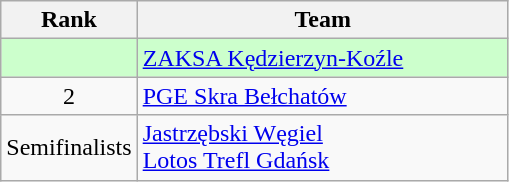<table class="wikitable" style="text-align: center;">
<tr>
<th width=40>Rank</th>
<th width=240>Team</th>
</tr>
<tr bgcolor=#CCFFCC>
<td></td>
<td align=left><a href='#'>ZAKSA Kędzierzyn-Koźle</a></td>
</tr>
<tr>
<td>2</td>
<td align=left><a href='#'>PGE Skra Bełchatów</a></td>
</tr>
<tr>
<td>Semifinalists</td>
<td align=left><a href='#'>Jastrzębski Węgiel</a><br> <a href='#'>Lotos Trefl Gdańsk</a></td>
</tr>
</table>
